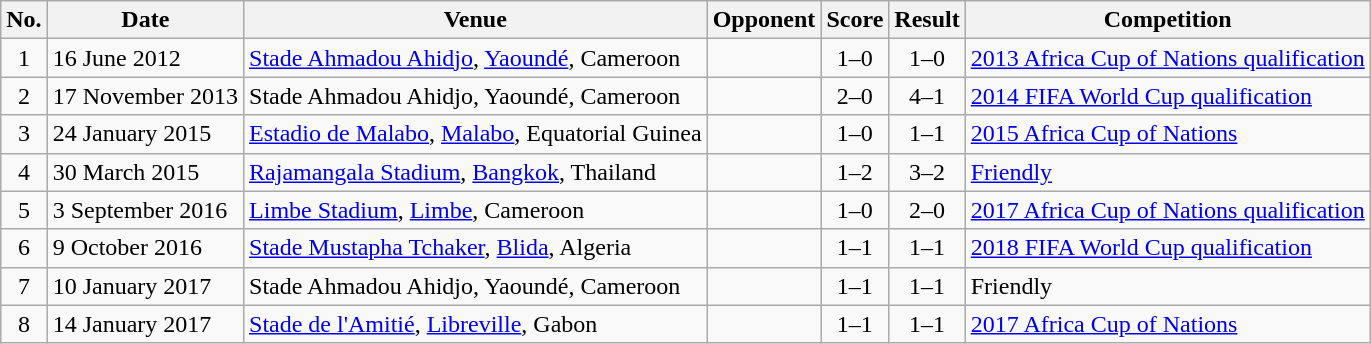<table class="wikitable sortable">
<tr>
<th scope="col">No.</th>
<th scope="col">Date</th>
<th scope="col">Venue</th>
<th scope="col">Opponent</th>
<th scope="col">Score</th>
<th scope="col">Result</th>
<th scope="col">Competition</th>
</tr>
<tr>
<td align="center">1</td>
<td>16 June 2012</td>
<td><a href='#'>Stade Ahmadou Ahidjo</a>, <a href='#'>Yaoundé</a>, Cameroon</td>
<td></td>
<td align="center">1–0</td>
<td align="center">1–0</td>
<td><a href='#'>2013 Africa Cup of Nations qualification</a></td>
</tr>
<tr>
<td align="center">2</td>
<td>17 November 2013</td>
<td>Stade Ahmadou Ahidjo, Yaoundé, Cameroon</td>
<td></td>
<td align="center">2–0</td>
<td align="center">4–1</td>
<td><a href='#'>2014 FIFA World Cup qualification</a></td>
</tr>
<tr>
<td align="center">3</td>
<td>24 January 2015</td>
<td><a href='#'>Estadio de Malabo</a>, <a href='#'>Malabo</a>, Equatorial Guinea</td>
<td></td>
<td align="center">1–0</td>
<td align="center">1–1</td>
<td><a href='#'>2015 Africa Cup of Nations</a></td>
</tr>
<tr>
<td align="center">4</td>
<td>30 March 2015</td>
<td><a href='#'>Rajamangala Stadium</a>, <a href='#'>Bangkok</a>, Thailand</td>
<td></td>
<td align="center">1–2</td>
<td align="center">3–2</td>
<td><a href='#'>Friendly</a></td>
</tr>
<tr>
<td align="center">5</td>
<td>3 September 2016</td>
<td><a href='#'>Limbe Stadium</a>, <a href='#'>Limbe</a>, Cameroon</td>
<td></td>
<td align="center">1–0</td>
<td align="center">2–0</td>
<td><a href='#'>2017 Africa Cup of Nations qualification</a></td>
</tr>
<tr>
<td align="center">6</td>
<td>9 October 2016</td>
<td><a href='#'>Stade Mustapha Tchaker</a>, <a href='#'>Blida</a>, Algeria</td>
<td></td>
<td align="center">1–1</td>
<td align="center">1–1</td>
<td><a href='#'>2018 FIFA World Cup qualification</a></td>
</tr>
<tr>
<td align="center">7</td>
<td>10 January 2017</td>
<td>Stade Ahmadou Ahidjo, Yaoundé, Cameroon</td>
<td></td>
<td align="center">1–1</td>
<td align="center">1–1</td>
<td>Friendly</td>
</tr>
<tr>
<td align="center">8</td>
<td>14 January 2017</td>
<td><a href='#'>Stade de l'Amitié</a>, <a href='#'>Libreville</a>, Gabon</td>
<td></td>
<td align="center">1–1</td>
<td align="center">1–1</td>
<td><a href='#'>2017 Africa Cup of Nations</a></td>
</tr>
</table>
